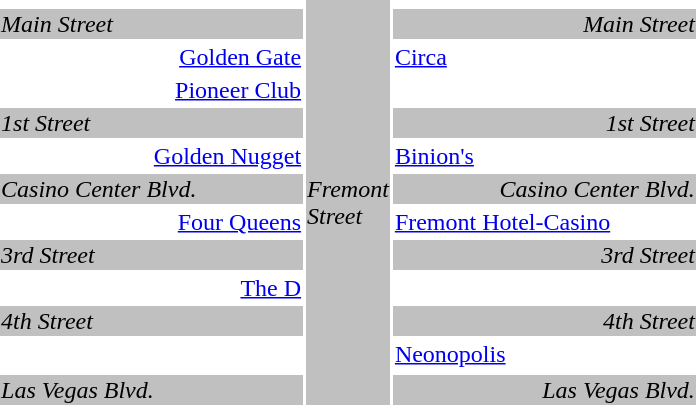<table style="margin:auto;">
<tr>
<td style="text-align:right;"></td>
<td style="background:silver; width:28px;" rowspan="34"><span><em>Fremont Street</em></span></td>
</tr>
<tr>
</tr>
<tr style="background:silver;">
<td style="width:200px;"><em>Main Street</em></td>
<td style="width:200px; text-align:right;"><em>Main Street</em></td>
</tr>
<tr>
<td style="text-align:right;"><a href='#'>Golden Gate</a></td>
<td><a href='#'>Circa</a></td>
</tr>
<tr>
<td style="text-align:right;"><a href='#'>Pioneer Club</a></td>
<td></td>
</tr>
<tr style="background:silver;">
<td><em>1st Street</em></td>
<td style="text-align:right;"><em>1st Street</em></td>
</tr>
<tr>
<td style="text-align:right;"><a href='#'>Golden Nugget</a></td>
<td><a href='#'>Binion's</a></td>
</tr>
<tr style="background:silver;">
<td><em>Casino Center Blvd.</em></td>
<td style="text-align:right;"><em>Casino Center Blvd.</em></td>
</tr>
<tr>
<td style="text-align:right;"><a href='#'>Four Queens</a></td>
<td><a href='#'>Fremont Hotel-Casino</a></td>
</tr>
<tr style="background:silver;">
<td><em>3rd Street</em></td>
<td style="text-align:right;"><em>3rd Street</em></td>
</tr>
<tr>
<td style="text-align:right;"><a href='#'>The D</a></td>
<td></td>
</tr>
<tr style="background:silver;">
<td><em>4th Street</em></td>
<td style="text-align:right;"><em>4th Street</em></td>
</tr>
<tr>
<td style="text-align:right;"></td>
<td><a href='#'>Neonopolis</a></td>
</tr>
<tr>
</tr>
<tr style="background:silver;">
<td><em>Las Vegas Blvd.</em></td>
<td style="text-align:right;"><em>Las Vegas Blvd.</em></td>
</tr>
</table>
